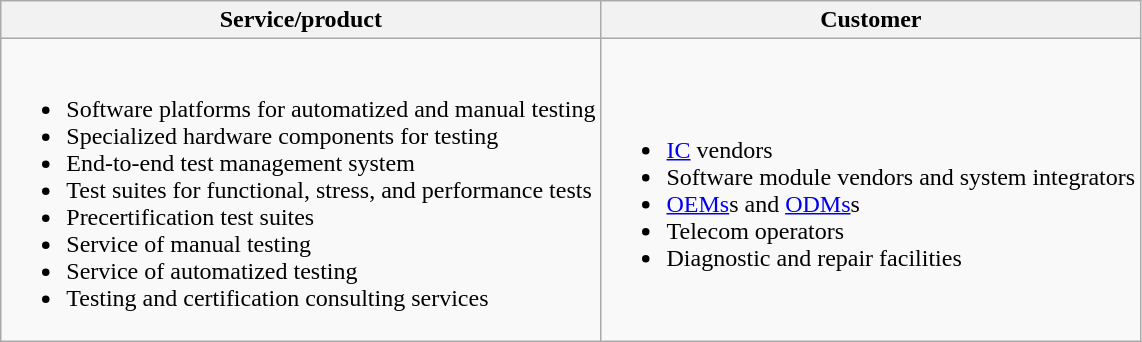<table class="wikitable">
<tr>
<th>Service/product</th>
<th>Customer</th>
</tr>
<tr>
<td><br><ul><li>Software platforms for automatized and manual testing</li><li>Specialized hardware components for testing</li><li>End-to-end test management system</li><li>Test suites for functional, stress, and performance tests</li><li>Precertification test suites</li><li>Service of manual testing</li><li>Service of automatized testing</li><li>Testing and certification consulting services</li></ul></td>
<td><br><ul><li><a href='#'>IC</a> vendors</li><li>Software module vendors and system integrators</li><li><a href='#'>OEMs</a>s and <a href='#'>ODMs</a>s</li><li>Telecom operators</li><li>Diagnostic and repair facilities</li></ul></td>
</tr>
</table>
